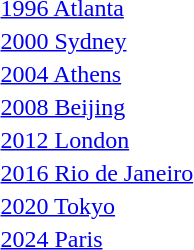<table>
<tr valign="top">
<td><a href='#'>1996 Atlanta</a><br></td>
<td></td>
<td></td>
<td></td>
</tr>
<tr valign="top">
<td><a href='#'>2000 Sydney</a><br></td>
<td></td>
<td></td>
<td></td>
</tr>
<tr valign="top">
<td><a href='#'>2004 Athens</a><br></td>
<td></td>
<td></td>
<td></td>
</tr>
<tr valign="top">
<td><a href='#'>2008 Beijing</a><br></td>
<td></td>
<td></td>
<td></td>
</tr>
<tr valign="top">
<td><a href='#'>2012 London</a><br></td>
<td></td>
<td></td>
<td></td>
</tr>
<tr valign="top">
<td><a href='#'>2016 Rio de Janeiro</a><br></td>
<td></td>
<td></td>
<td></td>
</tr>
<tr valign="top">
<td><a href='#'>2020 Tokyo</a><br></td>
<td></td>
<td></td>
<td></td>
</tr>
<tr valign="top">
<td><a href='#'>2024 Paris</a><br></td>
<td></td>
<td></td>
<td></td>
</tr>
<tr>
</tr>
</table>
